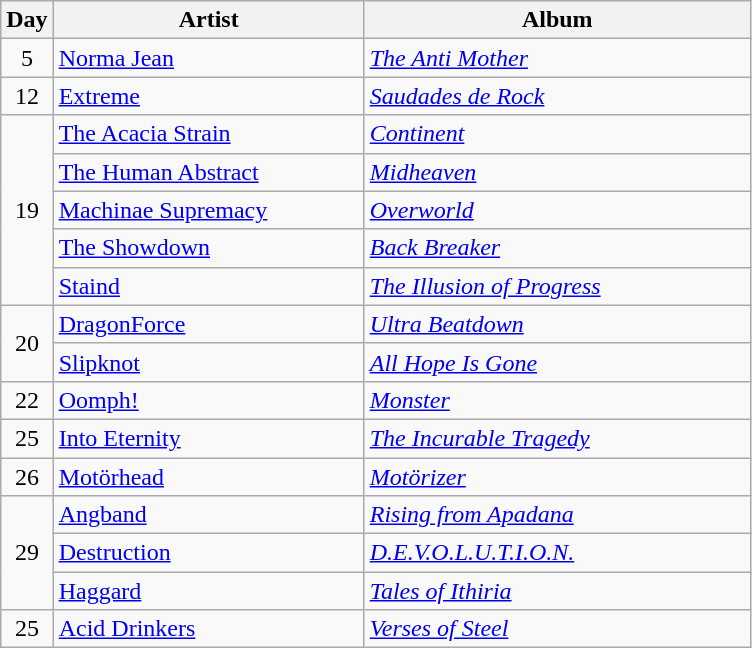<table class="wikitable" border="1">
<tr>
<th>Day</th>
<th width="200">Artist</th>
<th width="250">Album</th>
</tr>
<tr>
<td align="center">5</td>
<td><a href='#'>Norma Jean</a></td>
<td><em><a href='#'>The Anti Mother</a></em></td>
</tr>
<tr>
<td align="center">12</td>
<td><a href='#'>Extreme</a></td>
<td><em><a href='#'>Saudades de Rock</a></em></td>
</tr>
<tr>
<td align="center" rowspan="5">19</td>
<td><a href='#'>The Acacia Strain</a></td>
<td><em><a href='#'>Continent</a></em></td>
</tr>
<tr>
<td><a href='#'>The Human Abstract</a></td>
<td><em><a href='#'>Midheaven</a></em></td>
</tr>
<tr>
<td><a href='#'>Machinae Supremacy</a></td>
<td><em><a href='#'>Overworld</a></em></td>
</tr>
<tr>
<td><a href='#'>The Showdown</a></td>
<td><em><a href='#'>Back Breaker</a></em></td>
</tr>
<tr>
<td><a href='#'>Staind</a></td>
<td><em><a href='#'>The Illusion of Progress</a></em></td>
</tr>
<tr>
<td align="center" rowspan="2">20</td>
<td><a href='#'>DragonForce</a></td>
<td><em><a href='#'>Ultra Beatdown</a></em></td>
</tr>
<tr>
<td><a href='#'>Slipknot</a></td>
<td><em><a href='#'>All Hope Is Gone</a></em></td>
</tr>
<tr>
<td align="center">22</td>
<td><a href='#'>Oomph!</a></td>
<td><em><a href='#'>Monster</a></em></td>
</tr>
<tr>
<td align="center">25</td>
<td><a href='#'>Into Eternity</a></td>
<td><em><a href='#'>The Incurable Tragedy</a></em></td>
</tr>
<tr>
<td align="center">26</td>
<td><a href='#'>Motörhead</a></td>
<td><em><a href='#'>Motörizer</a></em></td>
</tr>
<tr>
<td align="center" rowspan="3">29</td>
<td><a href='#'>Angband</a></td>
<td><em><a href='#'>Rising from Apadana</a></em></td>
</tr>
<tr>
<td><a href='#'>Destruction</a></td>
<td><em><a href='#'>D.E.V.O.L.U.T.I.O.N.</a></em></td>
</tr>
<tr>
<td><a href='#'>Haggard</a></td>
<td><em><a href='#'>Tales of Ithiria</a></em></td>
</tr>
<tr>
<td align="center">25</td>
<td><a href='#'>Acid Drinkers</a></td>
<td><em><a href='#'>Verses of Steel</a></em></td>
</tr>
</table>
